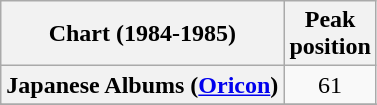<table class="wikitable sortable plainrowheaders">
<tr>
<th scope="col">Chart (1984-1985)</th>
<th scope="col">Peak<br>position</th>
</tr>
<tr>
<th scope="row">Japanese Albums (<a href='#'>Oricon</a>)</th>
<td align="center">61</td>
</tr>
<tr>
</tr>
<tr>
</tr>
</table>
